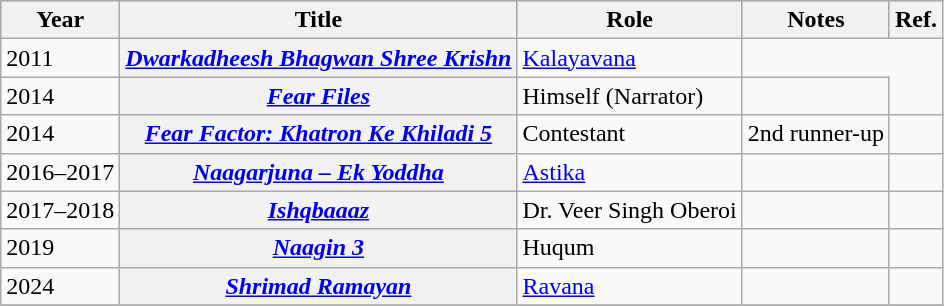<table class="wikitable sortable plainrowheaders">
<tr style="background:#ccc; text-align:center;">
<th scope="col">Year</th>
<th scope="col">Title</th>
<th scope="col">Role</th>
<th scope="col" class="unsortable">Notes</th>
<th scope="col" class="unsortable">Ref.</th>
</tr>
<tr>
<td>2011</td>
<th scope="row"><em><a href='#'>Dwarkadheesh Bhagwan Shree Krishn</a></em></th>
<td><a href='#'>Kalayavana</a></td>
</tr>
<tr>
<td>2014</td>
<th scope="row"><em><a href='#'>Fear Files</a></em></th>
<td>Himself  (Narrator)</td>
<td></td>
</tr>
<tr>
<td>2014</td>
<th scope="row"><em><a href='#'>Fear Factor: Khatron Ke Khiladi 5</a></em></th>
<td>Contestant</td>
<td>2nd runner-up</td>
<td></td>
</tr>
<tr>
<td>2016–2017</td>
<th scope="row"><em><a href='#'>Naagarjuna – Ek Yoddha</a></em></th>
<td><a href='#'>Astika</a></td>
<td></td>
<td></td>
</tr>
<tr>
<td>2017–2018</td>
<th scope="row"><em><a href='#'>Ishqbaaaz</a></em></th>
<td>Dr. Veer Singh Oberoi</td>
<td></td>
<td></td>
</tr>
<tr>
<td>2019</td>
<th scope="row"><em><a href='#'>Naagin 3</a></em></th>
<td>Huqum</td>
<td></td>
<td></td>
</tr>
<tr>
<td>2024</td>
<th scope="row"><em><a href='#'>Shrimad Ramayan</a></em></th>
<td><a href='#'>Ravana</a></td>
<td></td>
<td></td>
</tr>
<tr>
</tr>
</table>
